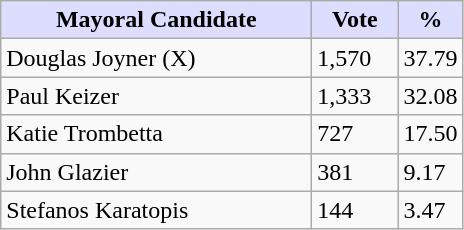<table class="wikitable">
<tr>
<th style="background:#ddf; width:200px;">Mayoral Candidate </th>
<th style="background:#ddf; width:50px;">Vote</th>
<th style="background:#ddf; width:30px;">%</th>
</tr>
<tr>
<td>Douglas Joyner (X)</td>
<td>1,570</td>
<td>37.79</td>
</tr>
<tr>
<td>Paul Keizer</td>
<td>1,333</td>
<td>32.08</td>
</tr>
<tr>
<td>Katie Trombetta</td>
<td>727</td>
<td>17.50</td>
</tr>
<tr>
<td>John Glazier</td>
<td>381</td>
<td>9.17</td>
</tr>
<tr>
<td>Stefanos Karatopis</td>
<td>144</td>
<td>3.47</td>
</tr>
</table>
